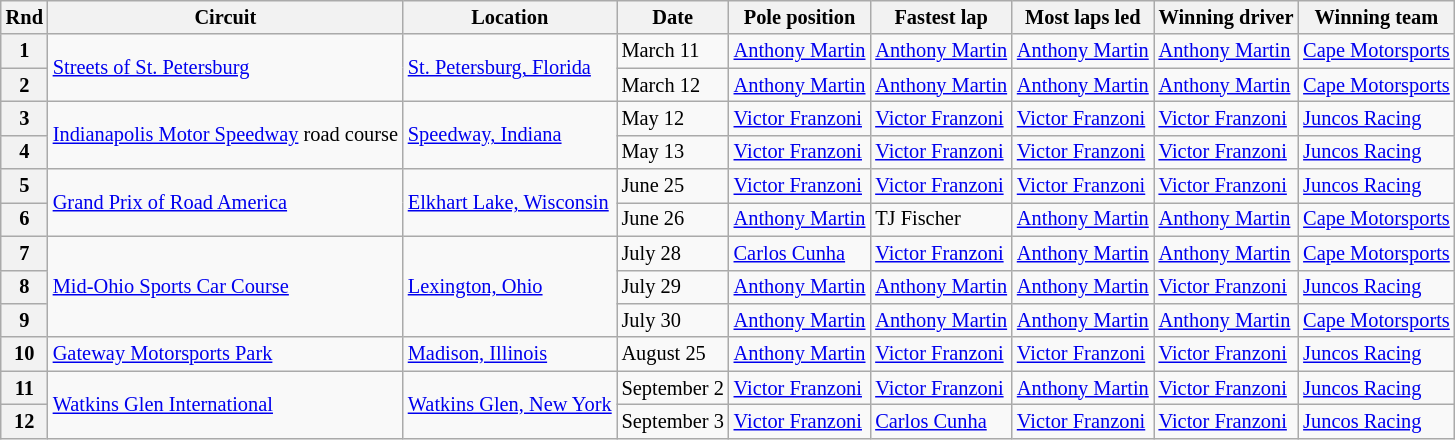<table class="wikitable" style="font-size: 85%;">
<tr>
<th Round>Rnd</th>
<th>Circuit</th>
<th>Location</th>
<th>Date</th>
<th>Pole position</th>
<th>Fastest lap</th>
<th>Most laps led</th>
<th>Winning driver</th>
<th>Winning team</th>
</tr>
<tr>
<th>1</th>
<td rowspan=2><a href='#'>Streets of St. Petersburg</a></td>
<td rowspan=2><a href='#'>St. Petersburg, Florida</a></td>
<td>March 11</td>
<td> <a href='#'>Anthony Martin</a></td>
<td> <a href='#'>Anthony Martin</a></td>
<td> <a href='#'>Anthony Martin</a></td>
<td> <a href='#'>Anthony Martin</a></td>
<td><a href='#'>Cape Motorsports</a></td>
</tr>
<tr>
<th>2</th>
<td>March 12</td>
<td> <a href='#'>Anthony Martin</a></td>
<td> <a href='#'>Anthony Martin</a></td>
<td> <a href='#'>Anthony Martin</a></td>
<td> <a href='#'>Anthony Martin</a></td>
<td><a href='#'>Cape Motorsports</a></td>
</tr>
<tr>
<th>3</th>
<td rowspan=2><a href='#'>Indianapolis Motor Speedway</a> road course</td>
<td rowspan=2><a href='#'>Speedway, Indiana</a></td>
<td>May 12</td>
<td> <a href='#'>Victor Franzoni</a></td>
<td> <a href='#'>Victor Franzoni</a></td>
<td> <a href='#'>Victor Franzoni</a></td>
<td> <a href='#'>Victor Franzoni</a></td>
<td><a href='#'>Juncos Racing</a></td>
</tr>
<tr>
<th>4</th>
<td>May 13</td>
<td> <a href='#'>Victor Franzoni</a></td>
<td> <a href='#'>Victor Franzoni</a></td>
<td> <a href='#'>Victor Franzoni</a></td>
<td> <a href='#'>Victor Franzoni</a></td>
<td><a href='#'>Juncos Racing</a></td>
</tr>
<tr>
<th>5</th>
<td rowspan=2><a href='#'>Grand Prix of Road America</a></td>
<td rowspan=2><a href='#'>Elkhart Lake, Wisconsin</a></td>
<td>June 25</td>
<td> <a href='#'>Victor Franzoni</a></td>
<td> <a href='#'>Victor Franzoni</a></td>
<td> <a href='#'>Victor Franzoni</a></td>
<td> <a href='#'>Victor Franzoni</a></td>
<td><a href='#'>Juncos Racing</a></td>
</tr>
<tr>
<th>6</th>
<td>June 26</td>
<td> <a href='#'>Anthony Martin</a></td>
<td> TJ Fischer</td>
<td> <a href='#'>Anthony Martin</a></td>
<td> <a href='#'>Anthony Martin</a></td>
<td><a href='#'>Cape Motorsports</a></td>
</tr>
<tr>
<th>7</th>
<td rowspan=3><a href='#'>Mid-Ohio Sports Car Course</a></td>
<td rowspan=3><a href='#'>Lexington, Ohio</a></td>
<td>July 28</td>
<td> <a href='#'>Carlos Cunha</a></td>
<td> <a href='#'>Victor Franzoni</a></td>
<td> <a href='#'>Anthony Martin</a></td>
<td> <a href='#'>Anthony Martin</a></td>
<td><a href='#'>Cape Motorsports</a></td>
</tr>
<tr>
<th>8</th>
<td>July 29</td>
<td> <a href='#'>Anthony Martin</a></td>
<td> <a href='#'>Anthony Martin</a></td>
<td> <a href='#'>Anthony Martin</a></td>
<td> <a href='#'>Victor Franzoni</a></td>
<td><a href='#'>Juncos Racing</a></td>
</tr>
<tr>
<th>9</th>
<td>July 30</td>
<td> <a href='#'>Anthony Martin</a></td>
<td> <a href='#'>Anthony Martin</a></td>
<td> <a href='#'>Anthony Martin</a></td>
<td> <a href='#'>Anthony Martin</a></td>
<td><a href='#'>Cape Motorsports</a></td>
</tr>
<tr>
<th>10</th>
<td><a href='#'>Gateway Motorsports Park</a></td>
<td><a href='#'>Madison, Illinois</a></td>
<td>August 25</td>
<td> <a href='#'>Anthony Martin</a></td>
<td> <a href='#'>Victor Franzoni</a></td>
<td> <a href='#'>Victor Franzoni</a></td>
<td> <a href='#'>Victor Franzoni</a></td>
<td><a href='#'>Juncos Racing</a></td>
</tr>
<tr>
<th>11</th>
<td rowspan=2><a href='#'>Watkins Glen International</a></td>
<td rowspan=2><a href='#'>Watkins Glen, New York</a></td>
<td>September 2</td>
<td> <a href='#'>Victor Franzoni</a></td>
<td> <a href='#'>Victor Franzoni</a></td>
<td> <a href='#'>Anthony Martin</a></td>
<td> <a href='#'>Victor Franzoni</a></td>
<td><a href='#'>Juncos Racing</a></td>
</tr>
<tr>
<th>12</th>
<td>September 3</td>
<td> <a href='#'>Victor Franzoni</a></td>
<td> <a href='#'>Carlos Cunha</a></td>
<td> <a href='#'>Victor Franzoni</a></td>
<td> <a href='#'>Victor Franzoni</a></td>
<td><a href='#'>Juncos Racing</a></td>
</tr>
</table>
